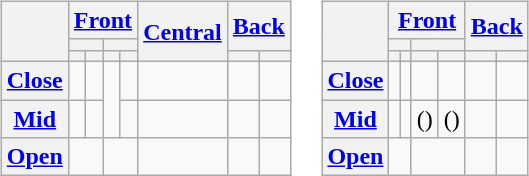<table>
<tr style="vertical-align: top;">
<td><br><table class="wikitable" style="text-align: center;">
<tr>
<th rowspan="3"> </th>
<th colspan="4"><a href='#'>Front</a></th>
<th rowspan="3"><a href='#'>Central</a></th>
<th rowspan="2" colspan="2"><a href='#'>Back</a></th>
</tr>
<tr>
<th colspan="2"></th>
<th colspan="2"></th>
</tr>
<tr>
<th></th>
<th></th>
<th></th>
<th></th>
<th></th>
<th></th>
</tr>
<tr class="nounderlines">
<th><a href='#'>Close</a></th>
<td></td>
<td></td>
<td rowspan=2></td>
<td></td>
<td></td>
<td></td>
<td></td>
</tr>
<tr class="nounderlines">
<th><a href='#'>Mid</a></th>
<td></td>
<td></td>
<td></td>
<td></td>
<td></td>
<td></td>
</tr>
<tr class="nounderlines">
<th><a href='#'>Open</a></th>
<td colspan="2"></td>
<td colspan="2"></td>
<td></td>
<td></td>
<td></td>
</tr>
</table>
</td>
<td valign="top"><br><table class="wikitable" style="text-align: center">
<tr>
<th rowspan="3"></th>
<th colspan="4"><a href='#'>Front</a></th>
<th rowspan="2" colspan="2"><a href='#'>Back</a></th>
</tr>
<tr>
<th colspan="2"></th>
<th colspan="2"></th>
</tr>
<tr>
<th></th>
<th></th>
<th></th>
<th></th>
<th></th>
<th></th>
</tr>
<tr class="nounderlines">
<th><a href='#'>Close</a></th>
<td></td>
<td></td>
<td></td>
<td></td>
<td></td>
<td></td>
</tr>
<tr>
<th><a href='#'>Mid</a></th>
<td></td>
<td></td>
<td>()</td>
<td>()</td>
<td></td>
<td></td>
</tr>
<tr class="nounderlines">
<th><a href='#'>Open</a></th>
<td colspan="2"></td>
<td colspan="2"></td>
<td></td>
<td></td>
</tr>
</table>
</td>
</tr>
</table>
